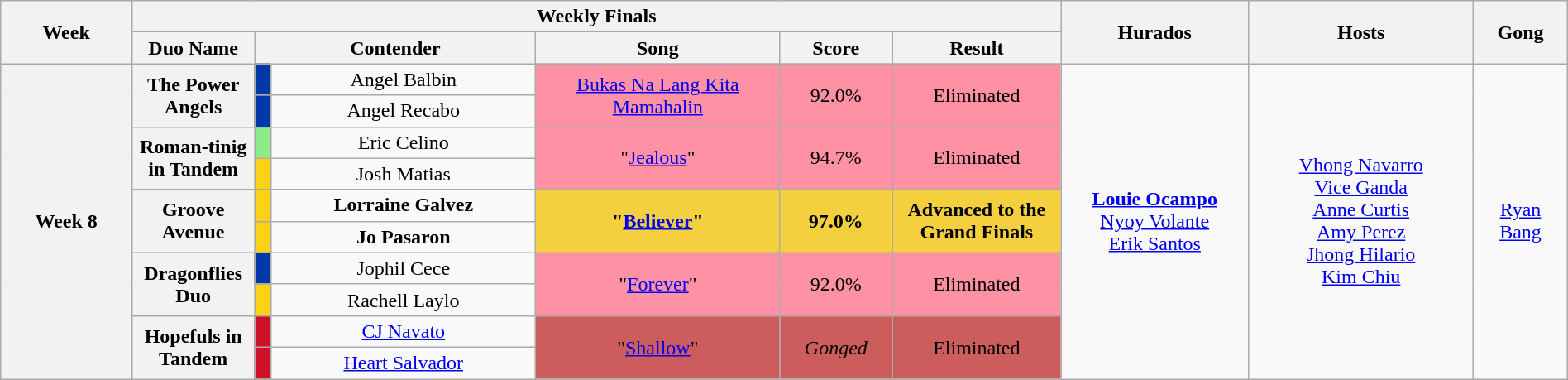<table class="wikitable mw-collapsible mw-collapsed" style="text-align:center; width:100%">
<tr>
<th rowspan="2" width="07%">Week</th>
<th colspan="6">Weekly Finals</th>
<th rowspan="2" width="10%">Hurados</th>
<th rowspan="2" width="12%">Hosts</th>
<th rowspan="2" width="05%">Gong</th>
</tr>
<tr>
<th width="5%">Duo Name</th>
<th colspan="2" width="15%">Contender</th>
<th width="13%">Song</th>
<th width="06%">Score</th>
<th width="09%">Result</th>
</tr>
<tr>
<th rowspan="10">Week 8<br><small></small></th>
<th rowspan="2">The Power Angels</th>
<td style="background:#0038A8"></td>
<td>Angel Balbin</td>
<td rowspan="2" style="background:#FF91A4;"><a href='#'>Bukas Na Lang Kita Mamahalin</a></td>
<td rowspan="2" style="background:#FF91A4;">92.0%</td>
<td rowspan="2" style="background:#FF91A4;">Eliminated</td>
<td rowspan="10"><strong><a href='#'>Louie Ocampo</a></strong><br><a href='#'>Nyoy Volante</a><br><a href='#'>Erik Santos</a></td>
<td rowspan="10"><a href='#'>Vhong Navarro</a><br><a href='#'>Vice Ganda</a><br><a href='#'>Anne Curtis</a><br><a href='#'>Amy Perez</a><br><a href='#'>Jhong Hilario</a><br><a href='#'>Kim Chiu</a></td>
<td rowspan="10"><a href='#'>Ryan Bang</a></td>
</tr>
<tr>
<td style="background:#0038A8"></td>
<td>Angel Recabo</td>
</tr>
<tr>
<th rowspan="2">Roman-tinig in Tandem</th>
<td style="background:#8deb87"></td>
<td>Eric Celino</td>
<td rowspan="2" style="background:#FF91A4;">"<a href='#'>Jealous</a>"</td>
<td rowspan="2" style="background:#FF91A4;">94.7%</td>
<td rowspan="2" style="background:#FF91A4;">Eliminated</td>
</tr>
<tr>
<td style="background:#FCD116"></td>
<td>Josh Matias</td>
</tr>
<tr>
<th rowspan="2">Groove Avenue</th>
<td style="background:#FCD116"></td>
<td><strong>Lorraine Galvez</strong></td>
<td rowspan="2" style="background:#F4D03F;"><strong>"<a href='#'>Believer</a>"</strong></td>
<td rowspan="2" style="background:#F4D03F;"><strong>97.0%</strong></td>
<td rowspan="2" style="background:#F4D03F;"><strong>Advanced to the Grand Finals</strong></td>
</tr>
<tr>
<td style="background:#FCD116"></td>
<td><strong>Jo Pasaron</strong></td>
</tr>
<tr>
<th rowspan="2"><strong>Dragonflies Duo</strong></th>
<td style="background:#0038A8"></td>
<td>Jophil Cece</td>
<td rowspan="2" style="background:#FF91A4;">"<a href='#'>Forever</a>"</td>
<td rowspan="2" style="background:#FF91A4;">92.0%</td>
<td rowspan="2" style="background:#FF91A4;">Eliminated</td>
</tr>
<tr>
<td style="background:#FCD116"></td>
<td>Rachell Laylo</td>
</tr>
<tr>
<th rowspan="2"><strong>Hopefuls in Tandem</strong></th>
<td style="background:#CE1126"></td>
<td><a href='#'>CJ Navato</a></td>
<td rowspan="2" style="background:#CD5C5C;">"<a href='#'>Shallow</a>"</td>
<td rowspan="2" style="background:#CD5C5C;"><em>Gonged</em></td>
<td rowspan="2" style="background:#CD5C5C;">Eliminated</td>
</tr>
<tr>
<td style="background:#CE1126"></td>
<td><a href='#'>Heart Salvador</a></td>
</tr>
</table>
